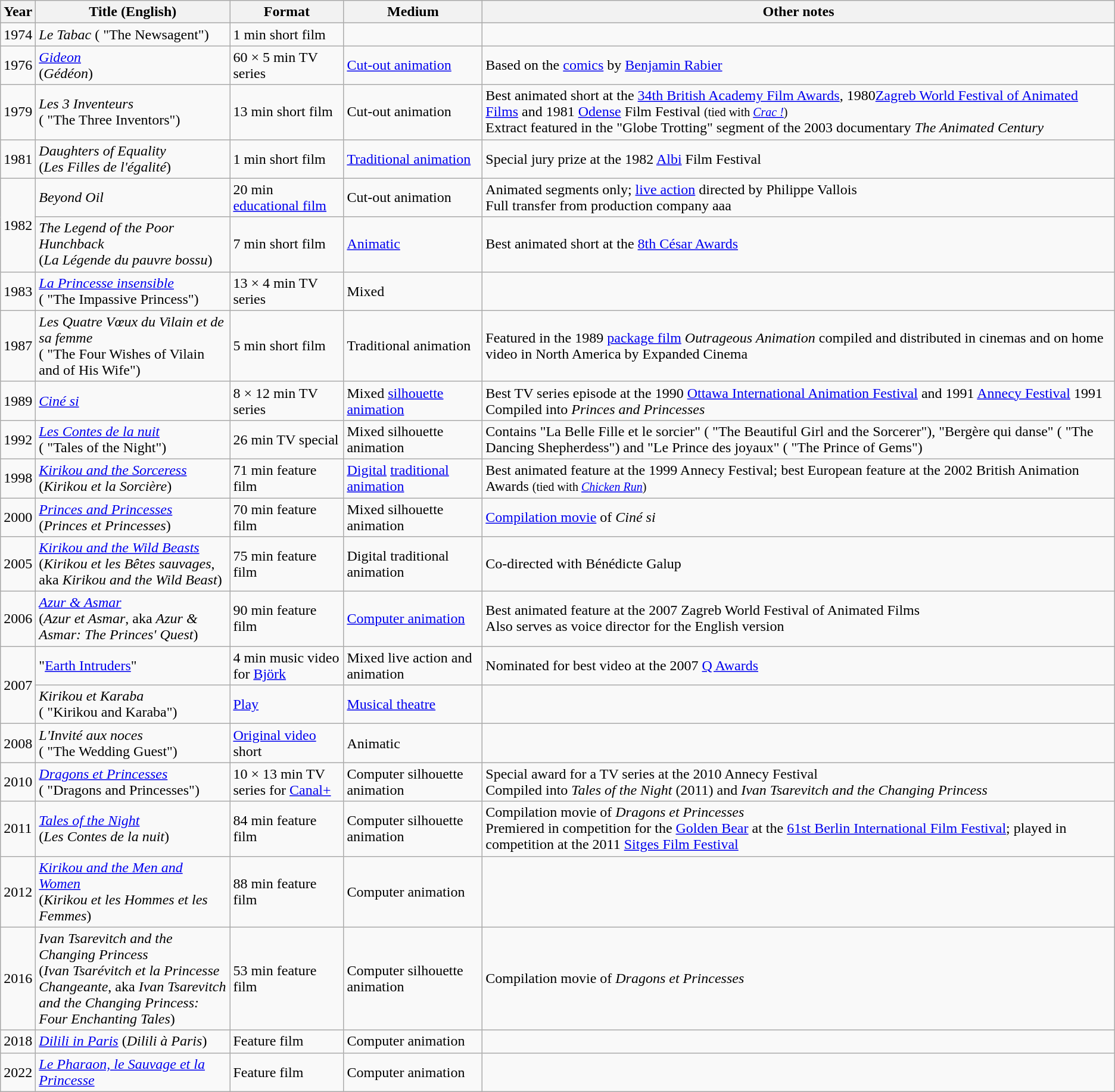<table class="wikitable">
<tr>
<th>Year</th>
<th width="210">Title (English)</th>
<th width="120">Format</th>
<th>Medium</th>
<th>Other notes</th>
</tr>
<tr>
<td rowspan= 1>1974</td>
<td><em>Le Tabac</em> ( "The Newsagent")</td>
<td>1 min short film</td>
<td></td>
<td></td>
</tr>
<tr>
<td rowspan= 1>1976</td>
<td><em><a href='#'>Gideon</a></em><br>(<em>Gédéon</em>)</td>
<td>60 × 5 min TV series</td>
<td><a href='#'>Cut-out animation</a></td>
<td>Based on the <a href='#'>comics</a> by <a href='#'>Benjamin Rabier</a></td>
</tr>
<tr>
<td rowspan= 1>1979</td>
<td><em>Les 3 Inventeurs</em><br>( "The Three Inventors")</td>
<td>13 min short film</td>
<td>Cut-out animation</td>
<td>Best animated short at the <a href='#'>34th British Academy Film Awards</a>, 1980<a href='#'>Zagreb World Festival of Animated Films</a> and 1981 <a href='#'>Odense</a> Film Festival <small>(tied with <em><a href='#'>Crac !</a></em>)</small><br>Extract featured in the "Globe Trotting" segment of the 2003 documentary <em>The Animated Century</em></td>
</tr>
<tr>
<td rowspan= 1>1981</td>
<td><em>Daughters of Equality</em><br>(<em>Les Filles de l'égalité</em>)</td>
<td>1 min short film</td>
<td><a href='#'>Traditional animation</a></td>
<td>Special jury prize at the 1982 <a href='#'>Albi</a> Film Festival</td>
</tr>
<tr>
<td rowspan= 2>1982</td>
<td><em>Beyond Oil</em></td>
<td>20 min <a href='#'>educational film</a></td>
<td>Cut-out animation</td>
<td>Animated segments only; <a href='#'>live action</a> directed by Philippe Vallois<br>Full transfer  from production company aaa</td>
</tr>
<tr>
<td><em>The Legend of the Poor Hunchback</em><br>(<em>La Légende du pauvre bossu</em>)</td>
<td>7 min short film</td>
<td><a href='#'>Animatic</a></td>
<td>Best animated short at the <a href='#'>8th César Awards</a></td>
</tr>
<tr>
<td rowspan= 1>1983</td>
<td><em><a href='#'>La Princesse insensible</a></em><br>( "The Impassive Princess")</td>
<td>13 × 4 min TV series </td>
<td>Mixed</td>
<td></td>
</tr>
<tr>
<td rowspan= 1>1987</td>
<td><em>Les Quatre Vœux du Vilain et de sa femme</em><br>( "The Four Wishes of Vilain and of His Wife")</td>
<td>5 min short film</td>
<td>Traditional animation</td>
<td>Featured in the 1989 <a href='#'>package film</a> <em>Outrageous Animation</em> compiled and distributed in cinemas and on home video in North America by Expanded Cinema</td>
</tr>
<tr>
<td rowspan= 1>1989</td>
<td><em><a href='#'>Ciné si</a></em></td>
<td>8 × 12 min TV series</td>
<td>Mixed <a href='#'>silhouette animation</a></td>
<td>Best TV series episode at the 1990 <a href='#'>Ottawa International Animation Festival</a> and 1991 <a href='#'>Annecy Festival</a> 1991<br>Compiled into <em>Princes and Princesses</em></td>
</tr>
<tr>
<td rowspan= 1>1992</td>
<td><em><a href='#'>Les Contes de la nuit</a></em><br>( "Tales of the Night")</td>
<td>26 min TV special</td>
<td>Mixed silhouette animation</td>
<td>Contains "La Belle Fille et le sorcier" ( "The Beautiful Girl and the Sorcerer"), "Bergère qui danse" ( "The Dancing Shepherdess") and "Le Prince des joyaux" ( "The Prince of Gems")</td>
</tr>
<tr>
<td rowspan= 1>1998</td>
<td><em><a href='#'>Kirikou and the Sorceress</a></em><br>(<em>Kirikou et la Sorcière</em>)</td>
<td>71 min feature film</td>
<td><a href='#'>Digital</a> <a href='#'>traditional animation</a></td>
<td>Best animated feature at the 1999 Annecy Festival; best European feature at the 2002 British Animation Awards <small>(tied with <em><a href='#'>Chicken Run</a></em>)</small></td>
</tr>
<tr>
<td rowspan= 1>2000</td>
<td><em><a href='#'>Princes and Princesses</a></em><br>(<em>Princes et Princesses</em>)</td>
<td>70 min feature film</td>
<td>Mixed silhouette animation</td>
<td><a href='#'>Compilation movie</a> of <em>Ciné si</em></td>
</tr>
<tr>
<td rowspan= 1>2005</td>
<td><em><a href='#'>Kirikou and the Wild Beasts</a></em><br>(<em>Kirikou et les Bêtes sauvages</em>, aka <em>Kirikou and the Wild Beast</em>)</td>
<td>75 min feature film</td>
<td>Digital traditional animation</td>
<td>Co-directed with Bénédicte Galup</td>
</tr>
<tr>
<td rowspan= 1>2006</td>
<td><em><a href='#'>Azur & Asmar</a></em><br>(<em>Azur et Asmar</em>, aka <em>Azur & Asmar: The Princes' Quest</em>)</td>
<td>90 min feature film</td>
<td><a href='#'>Computer animation</a></td>
<td>Best animated feature at the 2007 Zagreb World Festival of Animated Films<br>Also serves as voice director for the English version</td>
</tr>
<tr>
<td rowspan= 2>2007</td>
<td>"<a href='#'>Earth Intruders</a>"</td>
<td>4 min music video for <a href='#'>Björk</a></td>
<td>Mixed live action and animation</td>
<td>Nominated for best video at the 2007 <a href='#'>Q Awards</a></td>
</tr>
<tr>
<td><em>Kirikou et Karaba</em><br>( "Kirikou and Karaba")</td>
<td><a href='#'>Play</a></td>
<td><a href='#'>Musical theatre</a></td>
<td></td>
</tr>
<tr>
<td rowspan= 1>2008</td>
<td><em>L'Invité aux noces</em><br>( "The Wedding Guest")</td>
<td><a href='#'>Original video</a> short</td>
<td>Animatic</td>
<td></td>
</tr>
<tr>
<td rowspan= 1>2010</td>
<td><em><a href='#'>Dragons et Princesses</a></em><br>( "Dragons and Princesses")</td>
<td>10 × 13 min TV series for <a href='#'>Canal+</a></td>
<td>Computer silhouette animation</td>
<td>Special award for a TV series at the 2010 Annecy Festival<br>Compiled into <em>Tales of the Night</em> (2011) and <em>Ivan Tsarevitch and the Changing Princess</em></td>
</tr>
<tr>
<td rowspan= 1>2011</td>
<td><em><a href='#'>Tales of the Night</a></em><br>(<em>Les Contes de la nuit</em>)</td>
<td>84 min feature film</td>
<td>Computer silhouette animation</td>
<td>Compilation movie of <em>Dragons et Princesses</em><br>Premiered in competition for the <a href='#'>Golden Bear</a> at the <a href='#'>61st Berlin International Film Festival</a>; played in competition at the 2011 <a href='#'>Sitges Film Festival</a></td>
</tr>
<tr>
<td rowspan= 1>2012</td>
<td><em><a href='#'>Kirikou and the Men and Women</a></em><br>(<em>Kirikou et les Hommes et les Femmes</em>)</td>
<td>88 min feature film</td>
<td>Computer animation</td>
<td></td>
</tr>
<tr>
<td rowspan= 1>2016</td>
<td><em>Ivan Tsarevitch and the Changing Princess</em><br>(<em>Ivan Tsarévitch et la Princesse Changeante</em>, aka <em>Ivan Tsarevitch and the Changing Princess: Four Enchanting Tales</em>)</td>
<td>53 min feature film</td>
<td>Computer silhouette animation</td>
<td>Compilation movie of <em>Dragons et Princesses</em></td>
</tr>
<tr>
<td rowspan= 1>2018</td>
<td><em><a href='#'>Dilili in Paris</a></em> (<em>Dilili à Paris</em>)</td>
<td>Feature film</td>
<td>Computer animation</td>
<td></td>
</tr>
<tr>
<td rowspan= 1>2022</td>
<td><em><a href='#'>Le Pharaon, le Sauvage et la Princesse</a></em></td>
<td>Feature film</td>
<td>Computer animation</td>
<td></td>
</tr>
</table>
